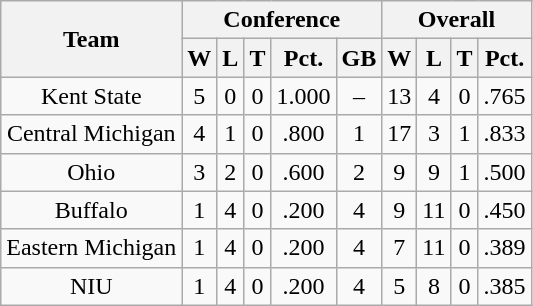<table class="wikitable" style="text-align:center;">
<tr>
<th rowspan=2>Team</th>
<th colspan=5>Conference</th>
<th colspan=4>Overall</th>
</tr>
<tr>
<th>W</th>
<th>L</th>
<th>T</th>
<th>Pct.</th>
<th>GB</th>
<th>W</th>
<th>L</th>
<th>T</th>
<th>Pct.</th>
</tr>
<tr>
<td>Kent State</td>
<td>5</td>
<td>0</td>
<td>0</td>
<td>1.000</td>
<td>–</td>
<td>13</td>
<td>4</td>
<td>0</td>
<td>.765</td>
</tr>
<tr>
<td>Central Michigan</td>
<td>4</td>
<td>1</td>
<td>0</td>
<td>.800</td>
<td>1</td>
<td>17</td>
<td>3</td>
<td>1</td>
<td>.833</td>
</tr>
<tr>
<td>Ohio</td>
<td>3</td>
<td>2</td>
<td>0</td>
<td>.600</td>
<td>2</td>
<td>9</td>
<td>9</td>
<td>1</td>
<td>.500</td>
</tr>
<tr>
<td>Buffalo</td>
<td>1</td>
<td>4</td>
<td>0</td>
<td>.200</td>
<td>4</td>
<td>9</td>
<td>11</td>
<td>0</td>
<td>.450</td>
</tr>
<tr>
<td>Eastern Michigan</td>
<td>1</td>
<td>4</td>
<td>0</td>
<td>.200</td>
<td>4</td>
<td>7</td>
<td>11</td>
<td>0</td>
<td>.389</td>
</tr>
<tr>
<td>NIU</td>
<td>1</td>
<td>4</td>
<td>0</td>
<td>.200</td>
<td>4</td>
<td>5</td>
<td>8</td>
<td>0</td>
<td>.385</td>
</tr>
</table>
